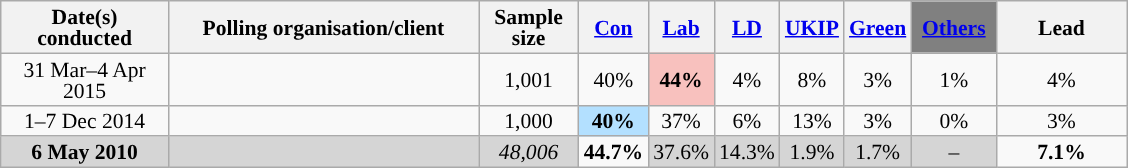<table class="wikitable sortable" style="text-align:center;font-size:90%;line-height:14px">
<tr>
<th ! style="width:105px;">Date(s)<br>conducted</th>
<th style="width:200px;">Polling organisation/client</th>
<th class="unsortable" style="width:60px;">Sample size</th>
<th class="unsortable" style="background:"><a href='#'><span>Con</span></a></th>
<th class="unsortable" style="background:"><a href='#'><span>Lab</span></a></th>
<th class="unsortable" style="background:"><a href='#'><span>LD</span></a></th>
<th class="unsortable" style="background:"><a href='#'><span>UKIP</span></a></th>
<th class="unsortable" style="background:"><a href='#'><span>Green</span></a></th>
<th class="unsortable" style="background:gray; width:50px;"><a href='#'><span>Others</span></a></th>
<th class="unsortable" style="width:80px;">Lead</th>
</tr>
<tr>
<td>31 Mar–4 Apr 2015</td>
<td> </td>
<td>1,001</td>
<td>40%</td>
<td style="background:#F8C1BE"><strong>44%</strong></td>
<td>4%</td>
<td>8%</td>
<td>3%</td>
<td>1%</td>
<td style="background:">4%</td>
</tr>
<tr>
<td>1–7 Dec 2014</td>
<td> </td>
<td>1,000</td>
<td style="background:#B3E0FF"><strong>40%</strong></td>
<td>37%</td>
<td>6%</td>
<td>13%</td>
<td>3%</td>
<td>0%</td>
<td style="background:">3%</td>
</tr>
<tr>
<td style="background:#D5D5D5"><strong>6 May 2010</strong></td>
<td style="background:#D5D5D5"></td>
<td style="background:#D5D5D5"><em>48,006</em></td>
<td style="background:"><strong>44.7%</strong></td>
<td style="background:#D5D5D5">37.6%</td>
<td style="background:#D5D5D5">14.3%</td>
<td style="background:#D5D5D5">1.9%</td>
<td style="background:#D5D5D5">1.7%</td>
<td style="background:#D5D5D5">–</td>
<td style="background:"><strong>7.1% </strong></td>
</tr>
</table>
